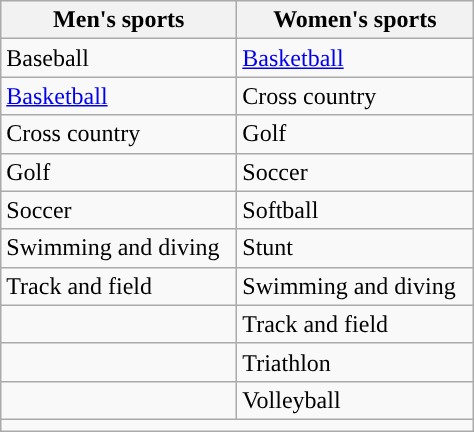<table class="wikitable"; style= "text-align: ">
<tr>
<th width=150px>Men's sports</th>
<th width=150px>Women's sports</th>
</tr>
<tr>
<td>Baseball</td>
<td><a href='#'>Basketball</a></td>
</tr>
<tr>
<td><a href='#'>Basketball</a></td>
<td>Cross country</td>
</tr>
<tr>
<td>Cross country</td>
<td>Golf</td>
</tr>
<tr>
<td>Golf</td>
<td>Soccer</td>
</tr>
<tr>
<td>Soccer</td>
<td>Softball</td>
</tr>
<tr>
<td>Swimming and diving</td>
<td>Stunt</td>
</tr>
<tr>
<td>Track and field</td>
<td>Swimming and diving</td>
</tr>
<tr>
<td></td>
<td>Track and field</td>
</tr>
<tr>
<td></td>
<td>Triathlon</td>
</tr>
<tr>
<td></td>
<td>Volleyball</td>
</tr>
<tr>
<td colspan=2></td>
</tr>
</table>
